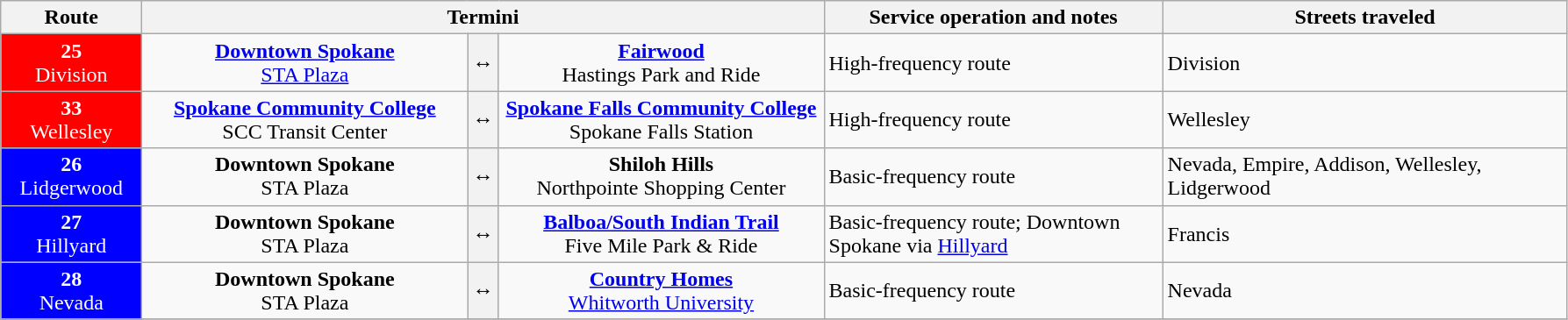<table class=wikitable style="font-size: 100%">
<tr>
<th width="100px">Route</th>
<th colspan=3>Termini</th>
<th width="250px">Service operation and notes</th>
<th width="300px">Streets traveled</th>
</tr>
<tr>
<td style="background:red; color:white" align="center" valign=center><div><strong>25</strong><br>Division</div></td>
<td ! width="240px" align="center"><strong><a href='#'>Downtown Spokane</a></strong><br><a href='#'>STA Plaza</a><br></td>
<th><span>↔</span></th>
<td ! width="240px" align="center"><strong><a href='#'>Fairwood</a></strong><br>Hastings Park and Ride<br></td>
<td>High-frequency route</td>
<td>Division</td>
</tr>
<tr>
<td style="background:red; color:white" align="center" valign=center><div><strong>33</strong><br>Wellesley</div></td>
<td ! width="240px" align="center"><strong><a href='#'>Spokane Community College</a></strong><br>SCC Transit Center<br></td>
<th><span>↔</span></th>
<td ! width="240px" align="center"><strong><a href='#'>Spokane Falls Community College</a></strong><br>Spokane Falls Station<br></td>
<td>High-frequency route</td>
<td>Wellesley</td>
</tr>
<tr>
<td style="background:blue; color:white" align="center" valign=center><div><strong>26</strong><br>Lidgerwood</div></td>
<td ! width="240px" align="center"><strong>Downtown Spokane</strong> <br>STA Plaza<br></td>
<th><span>↔</span></th>
<td ! width="240px" align="center"><strong>Shiloh Hills</strong><br>Northpointe Shopping Center<br></td>
<td>Basic-frequency route</td>
<td>Nevada, Empire, Addison, Wellesley, Lidgerwood</td>
</tr>
<tr>
<td style="background:blue; color:white" align="center" valign=center><div><strong>27</strong><br>Hillyard</div></td>
<td ! width="240px" align="center"><strong>Downtown Spokane</strong> <br>STA Plaza<br></td>
<th><span>↔</span></th>
<td ! width="240px" align="center"><strong><a href='#'>Balboa/South Indian Trail</a></strong><br>Five Mile Park & Ride<br></td>
<td>Basic-frequency route; Downtown Spokane via <a href='#'>Hillyard</a></td>
<td>Francis</td>
</tr>
<tr>
<td style="background:blue; color:white" align="center" valign=center><div><strong>28</strong><br>Nevada</div></td>
<td ! width="240px" align="center"><strong>Downtown Spokane</strong> <br>STA Plaza<br></td>
<th><span>↔</span></th>
<td ! width="240px" align="center"><strong><a href='#'>Country Homes</a></strong><br><a href='#'>Whitworth University</a><br></td>
<td>Basic-frequency route</td>
<td>Nevada</td>
</tr>
<tr>
</tr>
</table>
